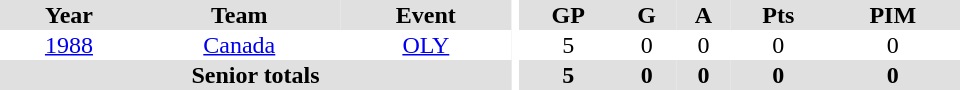<table border="0" cellpadding="1" cellspacing="0" ID="Table3" style="text-align:center; width:40em">
<tr bgcolor="#e0e0e0">
<th>Year</th>
<th>Team</th>
<th>Event</th>
<th rowspan="102" bgcolor="#ffffff"></th>
<th>GP</th>
<th>G</th>
<th>A</th>
<th>Pts</th>
<th>PIM</th>
</tr>
<tr>
<td><a href='#'>1988</a></td>
<td><a href='#'>Canada</a></td>
<td><a href='#'>OLY</a></td>
<td>5</td>
<td>0</td>
<td>0</td>
<td>0</td>
<td>0</td>
</tr>
<tr bgcolor="#e0e0e0">
<th colspan="3">Senior totals</th>
<th>5</th>
<th>0</th>
<th>0</th>
<th>0</th>
<th>0</th>
</tr>
</table>
